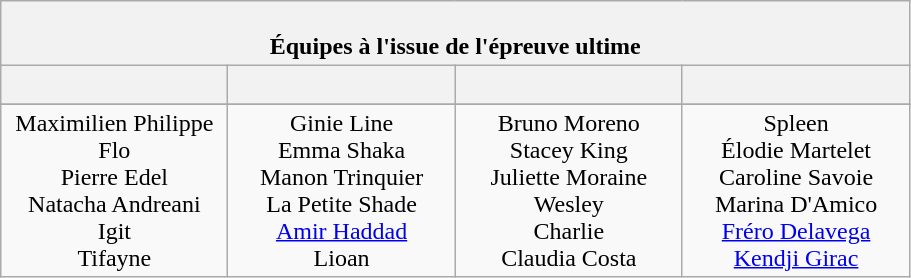<table class="wikitable">
<tr>
<th colspan=4 style="width:95%;"><br>Équipes à l'issue de l'épreuve ultime</th>
</tr>
<tr>
<th scope="col" style="width:23%;"><br></th>
<th scope="col" style="width:23%;"><br></th>
<th scope="col" style="width:23%;"><br></th>
<th scope="col" style="width:23%;"><br></th>
</tr>
<tr>
</tr>
<tr align="center" valign="top">
<td>Maximilien Philippe<br>Flo<br>Pierre Edel<br>Natacha Andreani<br>Igit<br>Tifayne</td>
<td>Ginie Line<br>Emma Shaka<br>Manon Trinquier<br>La Petite Shade<br><a href='#'>Amir Haddad</a><br>Lioan</td>
<td>Bruno Moreno<br>Stacey King<br>Juliette Moraine<br>Wesley<br>Charlie<br>Claudia Costa</td>
<td>Spleen<br>Élodie Martelet<br>Caroline Savoie<br>Marina D'Amico<br><a href='#'>Fréro Delavega</a><br><a href='#'>Kendji Girac</a></td>
</tr>
</table>
